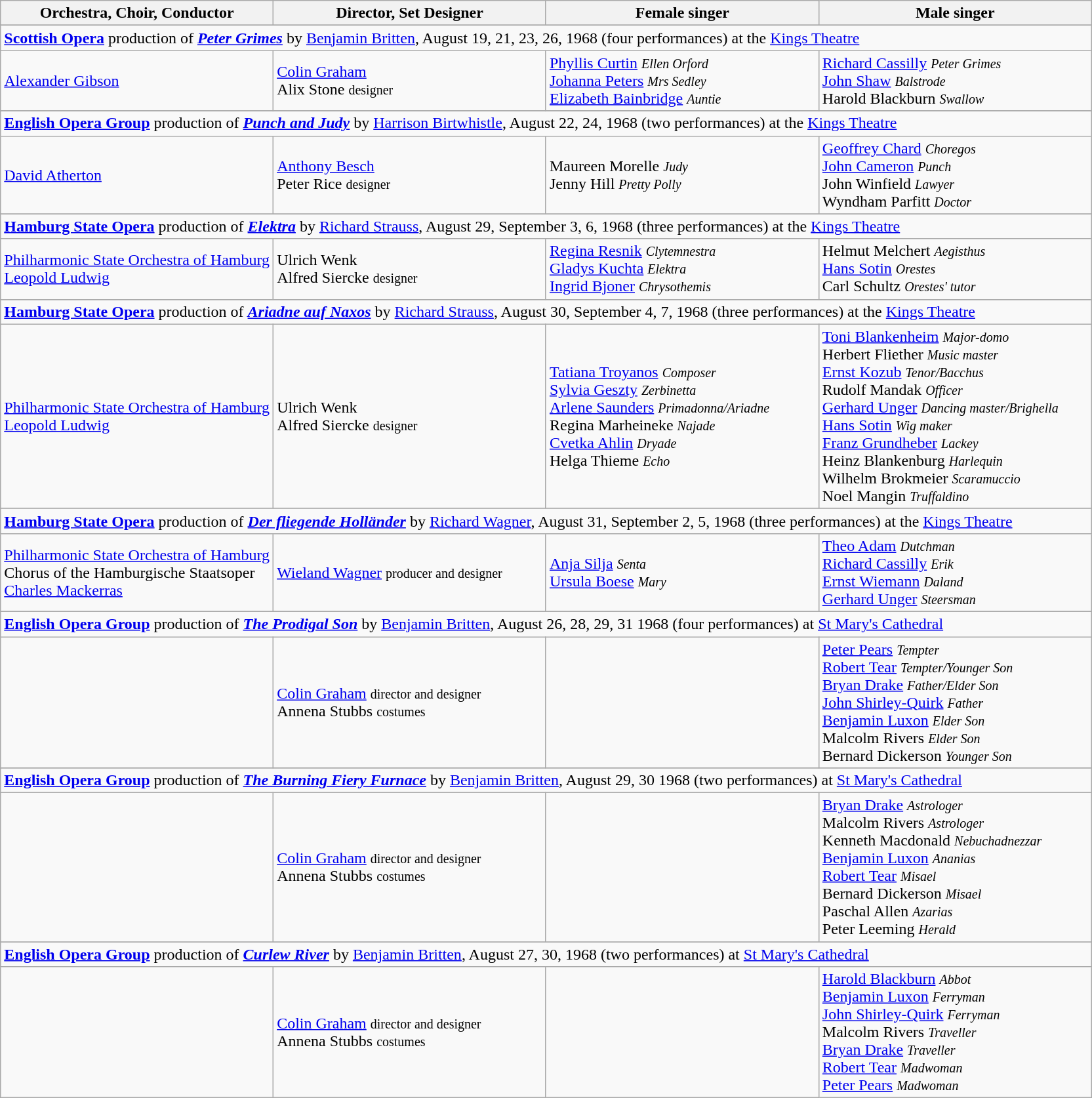<table class="wikitable toptextcells">
<tr class="hintergrundfarbe5">
<th style="width:25%;">Orchestra, Choir, Conductor</th>
<th style="width:25%;">Director, Set Designer</th>
<th style="width:25%;">Female singer</th>
<th style="width:25%;">Male singer</th>
</tr>
<tr>
</tr>
<tr class="hintergrundfarbe8">
<td colspan="9"><strong><a href='#'>Scottish Opera</a></strong> production of <strong><em><a href='#'>Peter Grimes</a></em></strong> by <a href='#'>Benjamin Britten</a>, August 19, 21, 23, 26, 1968 (four performances) at the <a href='#'>Kings Theatre</a></td>
</tr>
<tr>
<td><a href='#'>Alexander Gibson</a></td>
<td><a href='#'>Colin Graham</a><br>Alix Stone <small>designer</small></td>
<td><a href='#'>Phyllis Curtin</a> <small><em>Ellen Orford</em></small><br><a href='#'>Johanna Peters</a> <small><em>Mrs Sedley</em></small><br><a href='#'>Elizabeth Bainbridge</a> <small><em>Auntie</em></small></td>
<td><a href='#'>Richard Cassilly</a> <small><em>Peter Grimes</em></small><br><a href='#'>John Shaw</a> <small><em>Balstrode</em></small><br>Harold Blackburn <small><em>Swallow</em></small></td>
</tr>
<tr>
</tr>
<tr class="hintergrundfarbe8">
<td colspan="9"><strong><a href='#'>English Opera Group</a></strong> production of <strong><em><a href='#'>Punch and Judy</a></em></strong> by <a href='#'>Harrison Birtwhistle</a>, August 22, 24, 1968 (two performances) at the <a href='#'>Kings Theatre</a></td>
</tr>
<tr>
<td><a href='#'>David Atherton</a></td>
<td><a href='#'>Anthony Besch</a><br>Peter Rice <small>designer</small></td>
<td>Maureen Morelle <small><em>Judy</em></small><br>Jenny Hill <small><em>Pretty Polly</em></small></td>
<td><a href='#'>Geoffrey Chard</a> <small><em>Choregos</em></small><br><a href='#'>John Cameron</a> <small><em>Punch</em></small><br>John Winfield <small><em>Lawyer</em></small><br>Wyndham Parfitt <small><em>Doctor</em></small></td>
</tr>
<tr>
</tr>
<tr class="hintergrundfarbe8">
<td colspan="9"><strong><a href='#'>Hamburg State Opera</a></strong> production of <strong><em><a href='#'>Elektra</a></em></strong> by <a href='#'>Richard Strauss</a>, August 29, September 3, 6, 1968 (three performances) at the <a href='#'>Kings Theatre</a></td>
</tr>
<tr>
<td><a href='#'>Philharmonic State Orchestra of Hamburg</a><br><a href='#'>Leopold Ludwig</a></td>
<td>Ulrich Wenk<br>Alfred Siercke <small>designer</small></td>
<td><a href='#'>Regina Resnik</a> <small><em>Clytemnestra</em></small><br><a href='#'>Gladys Kuchta</a> <small><em>Elektra</em></small><br><a href='#'>Ingrid Bjoner</a> <small><em>Chrysothemis</em></small></td>
<td>Helmut Melchert <small><em>Aegisthus</em></small><br><a href='#'>Hans Sotin</a> <small><em>Orestes</em></small><br>Carl Schultz <small><em>Orestes' tutor</em></small></td>
</tr>
<tr>
</tr>
<tr class="hintergrundfarbe8">
<td colspan="9"><strong><a href='#'>Hamburg State Opera</a></strong> production of <strong><em><a href='#'>Ariadne auf Naxos</a></em></strong> by <a href='#'>Richard Strauss</a>, August 30, September 4, 7, 1968 (three performances) at the <a href='#'>Kings Theatre</a></td>
</tr>
<tr>
<td><a href='#'>Philharmonic State Orchestra of Hamburg</a><br><a href='#'>Leopold Ludwig</a></td>
<td>Ulrich Wenk<br>Alfred Siercke <small>designer</small></td>
<td><a href='#'>Tatiana Troyanos</a> <small><em>Composer</em></small><br><a href='#'>Sylvia Geszty</a> <small><em>Zerbinetta</em></small><br><a href='#'>Arlene Saunders</a> <small><em>Primadonna/Ariadne</em></small><br>Regina Marheineke <small><em>Najade</em></small><br><a href='#'>Cvetka Ahlin</a> <small><em>Dryade</em></small><br>Helga Thieme <small><em>Echo</em></small></td>
<td><a href='#'>Toni Blankenheim</a> <small><em>Major-domo</em></small><br>Herbert Fliether <small><em>Music master</em></small><br><a href='#'>Ernst Kozub</a> <small><em>Tenor/Bacchus</em></small><br>Rudolf Mandak <small><em>Officer</em></small><br><a href='#'>Gerhard Unger</a> <small><em>Dancing master/Brighella</em></small><br><a href='#'>Hans Sotin</a> <small><em>Wig maker</em></small><br><a href='#'>Franz Grundheber</a> <small><em>Lackey</em></small><br>Heinz Blankenburg <small><em>Harlequin</em></small><br>Wilhelm Brokmeier <small><em>Scaramuccio</em></small><br>Noel Mangin <small><em>Truffaldino</em></small></td>
</tr>
<tr>
</tr>
<tr class="hintergrundfarbe8">
<td colspan="9"><strong><a href='#'>Hamburg State Opera</a></strong> production of <strong><em><a href='#'>Der fliegende Holländer</a></em></strong> by <a href='#'>Richard Wagner</a>, August 31, September 2, 5, 1968 (three performances) at the <a href='#'>Kings Theatre</a></td>
</tr>
<tr>
<td><a href='#'>Philharmonic State Orchestra of Hamburg</a><br>Chorus of the Hamburgische Staatsoper<br><a href='#'>Charles Mackerras</a></td>
<td><a href='#'>Wieland Wagner</a> <small>producer and designer</small></td>
<td><a href='#'>Anja Silja</a> <small><em>Senta</em></small><br><a href='#'>Ursula Boese</a> <small><em>Mary</em></small></td>
<td><a href='#'>Theo Adam</a> <small><em>Dutchman</em></small><br><a href='#'>Richard Cassilly</a> <small><em>Erik</em></small><br><a href='#'>Ernst Wiemann</a> <small><em>Daland</em></small><br><a href='#'>Gerhard Unger</a> <small><em>Steersman</em></small></td>
</tr>
<tr>
</tr>
<tr class="hintergrundfarbe8">
<td colspan="9"><strong><a href='#'>English Opera Group</a></strong> production of <strong><em><a href='#'>The Prodigal Son</a></em></strong> by <a href='#'>Benjamin Britten</a>, August 26, 28, 29, 31 1968 (four performances) at <a href='#'>St Mary's Cathedral</a></td>
</tr>
<tr>
<td></td>
<td><a href='#'>Colin Graham</a> <small>director and designer</small><br>Annena Stubbs <small>costumes</small></td>
<td></td>
<td><a href='#'>Peter Pears</a> <small><em>Tempter</em></small><br><a href='#'>Robert Tear</a> <small><em>Tempter/Younger Son</em></small><br><a href='#'>Bryan Drake</a> <small><em>Father/Elder Son</em></small><br><a href='#'>John Shirley-Quirk</a> <small><em>Father</em></small><br><a href='#'>Benjamin Luxon</a> <small><em>Elder Son</em></small><br>Malcolm Rivers <small><em>Elder Son</em></small><br>Bernard Dickerson <small><em>Younger Son</em></small></td>
</tr>
<tr>
</tr>
<tr class="hintergrundfarbe8">
<td colspan="9"><strong><a href='#'>English Opera Group</a></strong> production of <strong><em><a href='#'>The Burning Fiery Furnace</a></em></strong> by <a href='#'>Benjamin Britten</a>, August 29, 30 1968 (two performances) at <a href='#'>St Mary's Cathedral</a></td>
</tr>
<tr>
<td></td>
<td><a href='#'>Colin Graham</a> <small>director and designer</small><br>Annena Stubbs <small>costumes</small></td>
<td></td>
<td><a href='#'>Bryan Drake</a> <small><em>Astrologer</em></small><br>Malcolm Rivers <small><em>Astrologer</em></small><br>Kenneth Macdonald <small><em>Nebuchadnezzar</em></small><br><a href='#'>Benjamin Luxon</a> <small><em>Ananias</em></small><br><a href='#'>Robert Tear</a> <small><em>Misael</em></small><br>Bernard Dickerson <small><em>Misael</em></small><br>Paschal Allen <small><em>Azarias</em></small><br>Peter Leeming <small><em>Herald</em></small></td>
</tr>
<tr>
</tr>
<tr class="hintergrundfarbe8">
<td colspan="9"><strong><a href='#'>English Opera Group</a></strong> production of <strong><em><a href='#'>Curlew River</a></em></strong> by <a href='#'>Benjamin Britten</a>, August 27, 30, 1968 (two performances) at <a href='#'>St Mary's Cathedral</a></td>
</tr>
<tr>
<td></td>
<td><a href='#'>Colin Graham</a> <small>director and designer</small><br>Annena Stubbs <small>costumes</small></td>
<td></td>
<td><a href='#'>Harold Blackburn</a> <small><em>Abbot</em></small><br><a href='#'>Benjamin Luxon</a> <small><em>Ferryman</em></small><br><a href='#'>John Shirley-Quirk</a> <small><em>Ferryman</em></small><br>Malcolm Rivers <small><em>Traveller</em></small><br><a href='#'>Bryan Drake</a> <small><em>Traveller</em></small><br><a href='#'>Robert Tear</a> <small><em>Madwoman</em></small><br><a href='#'>Peter Pears</a> <small><em>Madwoman</em></small></td>
</tr>
</table>
